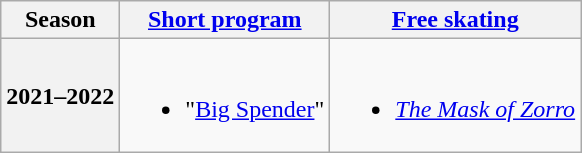<table class=wikitable style=text-align:center>
<tr>
<th>Season</th>
<th><a href='#'>Short program</a></th>
<th><a href='#'>Free skating</a></th>
</tr>
<tr>
<th>2021–2022 <br> </th>
<td><br><ul><li>"<a href='#'>Big Spender</a>" <br> </li></ul></td>
<td><br><ul><li><em><a href='#'>The Mask of Zorro</a></em> <br> </li></ul></td>
</tr>
</table>
